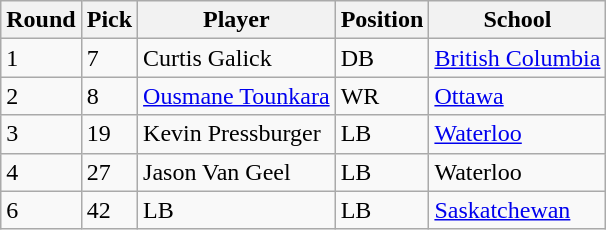<table class="wikitable">
<tr>
<th>Round</th>
<th>Pick</th>
<th>Player</th>
<th>Position</th>
<th>School</th>
</tr>
<tr>
<td>1</td>
<td>7</td>
<td>Curtis Galick</td>
<td>DB</td>
<td><a href='#'>British Columbia</a></td>
</tr>
<tr>
<td>2</td>
<td>8</td>
<td><a href='#'>Ousmane Tounkara</a></td>
<td>WR</td>
<td><a href='#'>Ottawa</a></td>
</tr>
<tr>
<td>3</td>
<td>19</td>
<td>Kevin Pressburger</td>
<td>LB</td>
<td><a href='#'>Waterloo</a></td>
</tr>
<tr>
<td>4</td>
<td>27</td>
<td>Jason Van Geel</td>
<td>LB</td>
<td>Waterloo</td>
</tr>
<tr>
<td>6</td>
<td>42</td>
<td>LB</td>
<td>LB</td>
<td><a href='#'>Saskatchewan</a></td>
</tr>
</table>
